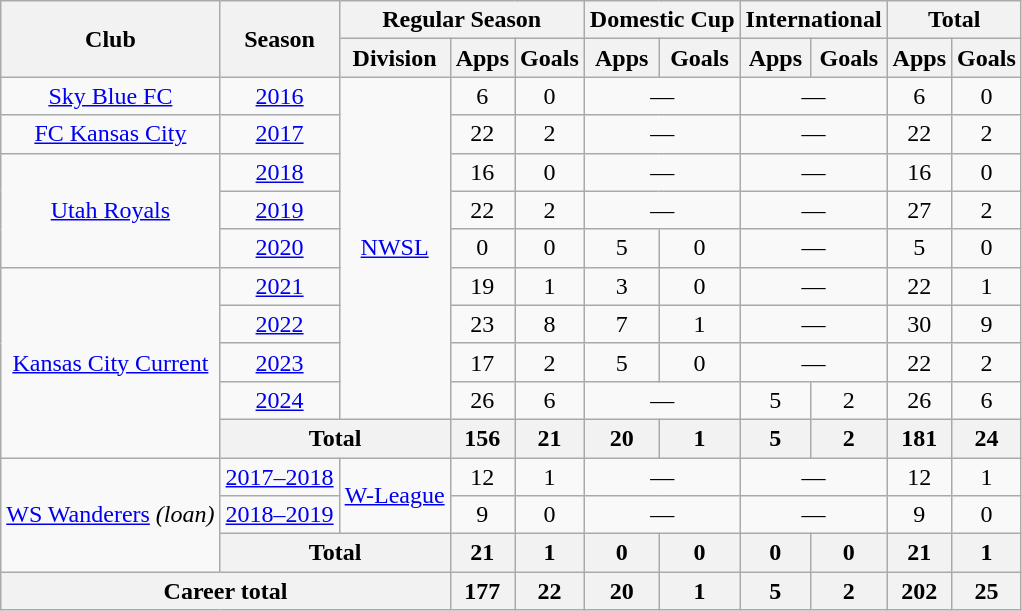<table class="wikitable" style="text-align: center;">
<tr>
<th rowspan="2">Club</th>
<th rowspan="2">Season</th>
<th colspan="3">Regular Season</th>
<th colspan="2">Domestic Cup</th>
<th colspan="2">International</th>
<th colspan="2">Total</th>
</tr>
<tr>
<th>Division</th>
<th>Apps</th>
<th>Goals</th>
<th>Apps</th>
<th>Goals</th>
<th>Apps</th>
<th>Goals</th>
<th>Apps</th>
<th>Goals</th>
</tr>
<tr>
<td><a href='#'>Sky Blue FC</a></td>
<td><a href='#'>2016</a></td>
<td rowspan="9"><a href='#'>NWSL</a></td>
<td>6</td>
<td>0</td>
<td colspan="2">—</td>
<td colspan="2">—</td>
<td>6</td>
<td>0</td>
</tr>
<tr>
<td><a href='#'>FC Kansas City</a></td>
<td><a href='#'>2017</a></td>
<td>22</td>
<td>2</td>
<td colspan="2">—</td>
<td colspan="2">—</td>
<td>22</td>
<td>2</td>
</tr>
<tr>
<td rowspan="3"><a href='#'>Utah Royals</a></td>
<td><a href='#'>2018</a></td>
<td>16</td>
<td>0</td>
<td colspan="2">—</td>
<td colspan="2">—</td>
<td>16</td>
<td>0</td>
</tr>
<tr>
<td><a href='#'>2019</a></td>
<td>22</td>
<td>2</td>
<td colspan="2">—</td>
<td colspan="2">—</td>
<td>27</td>
<td>2</td>
</tr>
<tr>
<td><a href='#'>2020</a></td>
<td>0</td>
<td>0</td>
<td>5</td>
<td>0</td>
<td colspan="2">—</td>
<td>5</td>
<td>0</td>
</tr>
<tr>
<td rowspan="5"><a href='#'>Kansas City Current</a></td>
<td><a href='#'>2021</a></td>
<td>19</td>
<td>1</td>
<td>3</td>
<td>0</td>
<td colspan="2">—</td>
<td>22</td>
<td>1</td>
</tr>
<tr>
<td><a href='#'>2022</a></td>
<td>23</td>
<td>8</td>
<td>7</td>
<td>1</td>
<td colspan="2">—</td>
<td>30</td>
<td>9</td>
</tr>
<tr>
<td><a href='#'>2023</a></td>
<td>17</td>
<td>2</td>
<td>5</td>
<td>0</td>
<td colspan="2">—</td>
<td>22</td>
<td>2</td>
</tr>
<tr>
<td><a href='#'>2024</a></td>
<td>26</td>
<td>6</td>
<td colspan="2">—</td>
<td>5</td>
<td>2</td>
<td>26</td>
<td>6</td>
</tr>
<tr>
<th colspan="2">Total</th>
<th>156</th>
<th>21</th>
<th>20</th>
<th>1</th>
<th>5</th>
<th>2</th>
<th>181</th>
<th>24</th>
</tr>
<tr>
<td rowspan="3"><a href='#'>WS Wanderers</a> <em>(loan)</em></td>
<td><a href='#'>2017–2018</a></td>
<td rowspan="2"><a href='#'>W-League</a></td>
<td>12</td>
<td>1</td>
<td colspan="2">—</td>
<td colspan="2">—</td>
<td>12</td>
<td>1</td>
</tr>
<tr>
<td><a href='#'>2018–2019</a></td>
<td>9</td>
<td>0</td>
<td colspan="2">—</td>
<td colspan="2">—</td>
<td>9</td>
<td>0</td>
</tr>
<tr>
<th colspan="2">Total</th>
<th>21</th>
<th>1</th>
<th>0</th>
<th>0</th>
<th>0</th>
<th>0</th>
<th>21</th>
<th>1</th>
</tr>
<tr>
<th colspan="3">Career total</th>
<th>177</th>
<th>22</th>
<th>20</th>
<th>1</th>
<th>5</th>
<th>2</th>
<th>202</th>
<th>25</th>
</tr>
</table>
